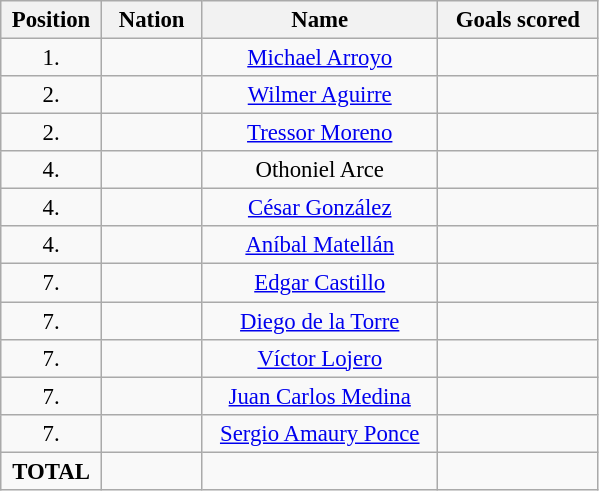<table class="wikitable" style="font-size: 95%; text-align: center;">
<tr>
<th width=60>Position</th>
<th width=60>Nation</th>
<th width=150>Name</th>
<th width=100>Goals scored</th>
</tr>
<tr>
<td>1.</td>
<td></td>
<td><a href='#'>Michael Arroyo</a></td>
<td></td>
</tr>
<tr>
<td>2.</td>
<td></td>
<td><a href='#'>Wilmer Aguirre</a></td>
<td></td>
</tr>
<tr>
<td>2.</td>
<td></td>
<td><a href='#'>Tressor Moreno</a></td>
<td></td>
</tr>
<tr>
<td>4.</td>
<td></td>
<td>Othoniel Arce</td>
<td></td>
</tr>
<tr>
<td>4.</td>
<td></td>
<td><a href='#'>César González</a></td>
<td></td>
</tr>
<tr>
<td>4.</td>
<td></td>
<td><a href='#'>Aníbal Matellán</a></td>
<td></td>
</tr>
<tr>
<td>7.</td>
<td></td>
<td><a href='#'>Edgar Castillo</a></td>
<td></td>
</tr>
<tr>
<td>7.</td>
<td></td>
<td><a href='#'>Diego de la Torre</a></td>
<td></td>
</tr>
<tr>
<td>7.</td>
<td></td>
<td><a href='#'>Víctor Lojero</a></td>
<td></td>
</tr>
<tr>
<td>7.</td>
<td></td>
<td><a href='#'>Juan Carlos Medina</a></td>
<td></td>
</tr>
<tr>
<td>7.</td>
<td></td>
<td><a href='#'>Sergio Amaury Ponce</a></td>
<td></td>
</tr>
<tr>
<td><strong>TOTAL</strong></td>
<td></td>
<td></td>
<td></td>
</tr>
</table>
